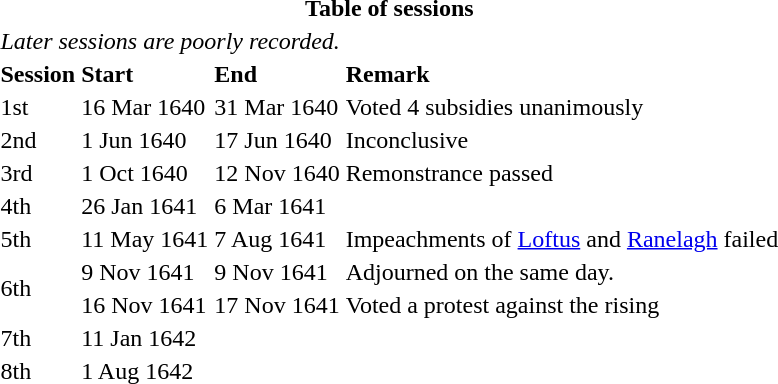<table>
<tr>
<th colspan=4>Table of sessions</th>
</tr>
<tr>
<td colspan=4><em>Later sessions are poorly recorded.</em></td>
</tr>
<tr>
<th>Session</th>
<th align=left>Start</th>
<th align=left>End</th>
<th align=left>Remark</th>
</tr>
<tr>
<td>1st</td>
<td>16 Mar 1640</td>
<td>31 Mar 1640</td>
<td>Voted 4 subsidies unanimously</td>
</tr>
<tr>
<td>2nd</td>
<td>1 Jun 1640</td>
<td>17 Jun 1640</td>
<td>Inconclusive</td>
</tr>
<tr>
<td>3rd</td>
<td>1 Oct 1640</td>
<td>12 Nov 1640</td>
<td>Remonstrance passed</td>
</tr>
<tr>
<td>4th</td>
<td>26 Jan 1641</td>
<td>6 Mar 1641</td>
</tr>
<tr>
<td>5th</td>
<td>11 May 1641</td>
<td>7 Aug 1641</td>
<td>Impeachments of <a href='#'>Loftus</a> and <a href='#'>Ranelagh</a> failed</td>
</tr>
<tr>
<td rowspan=2>6th</td>
<td>9 Nov 1641</td>
<td>9 Nov 1641</td>
<td>Adjourned on the same day.</td>
</tr>
<tr>
<td>16 Nov 1641</td>
<td>17 Nov 1641</td>
<td>Voted a protest against the rising</td>
</tr>
<tr>
<td>7th</td>
<td>11 Jan 1642</td>
<td></td>
<td></td>
</tr>
<tr>
<td>8th</td>
<td>1 Aug 1642</td>
<td></td>
<td></td>
</tr>
</table>
